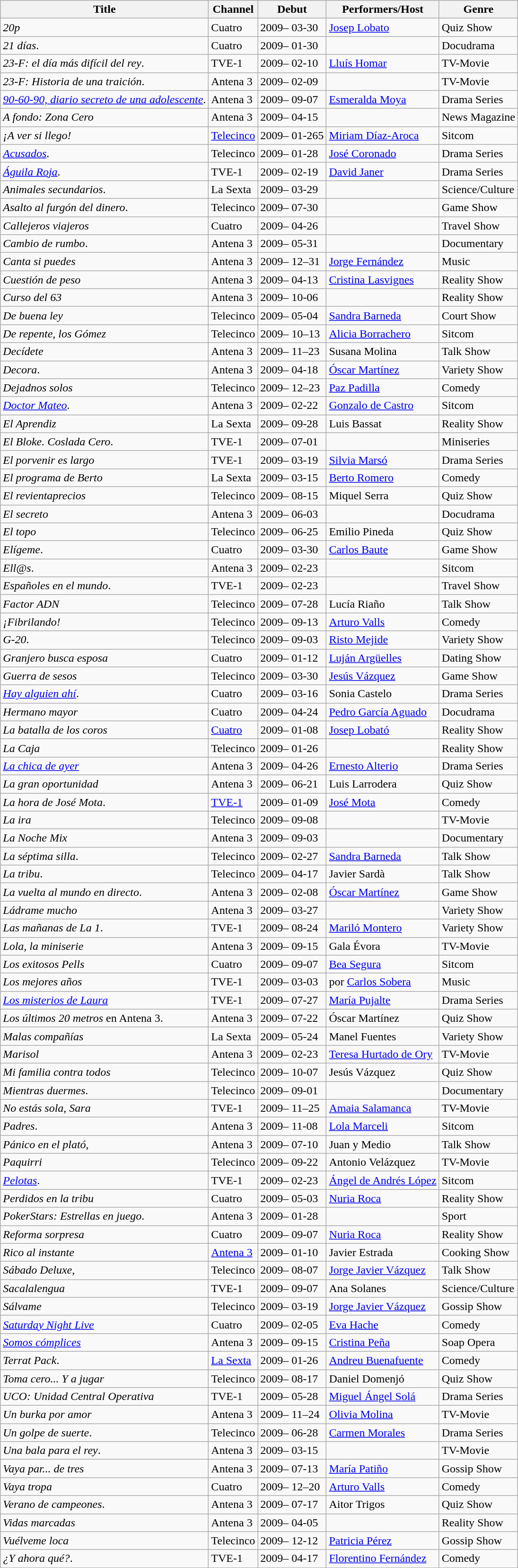<table class="wikitable sortable">
<tr>
<th>Title</th>
<th>Channel</th>
<th>Debut</th>
<th>Performers/Host</th>
<th>Genre</th>
</tr>
<tr>
<td><em>20p</em></td>
<td>Cuatro</td>
<td>2009– 03-30</td>
<td><a href='#'>Josep Lobato</a></td>
<td>Quiz Show</td>
</tr>
<tr>
<td><em>21 días</em>.</td>
<td>Cuatro</td>
<td>2009– 01-30</td>
<td></td>
<td>Docudrama</td>
</tr>
<tr>
<td><em>23-F: el día más difícil del rey</em>.</td>
<td>TVE-1</td>
<td>2009– 02-10</td>
<td><a href='#'>Lluís Homar</a></td>
<td>TV-Movie</td>
</tr>
<tr>
<td><em>23-F: Historia de una traición</em>.</td>
<td>Antena 3</td>
<td>2009– 02-09</td>
<td></td>
<td>TV-Movie</td>
</tr>
<tr>
<td><em><a href='#'>90-60-90, diario secreto de una adolescente</a></em>.</td>
<td>Antena 3</td>
<td>2009– 09-07</td>
<td><a href='#'>Esmeralda Moya</a></td>
<td>Drama Series</td>
</tr>
<tr>
<td><em>A fondo: Zona Cero</em></td>
<td>Antena 3</td>
<td>2009– 04-15</td>
<td></td>
<td>News Magazine</td>
</tr>
<tr>
<td><em>¡A ver si llego!</em></td>
<td><a href='#'>Telecinco</a></td>
<td>2009– 01-265</td>
<td><a href='#'>Miriam Díaz-Aroca</a></td>
<td>Sitcom</td>
</tr>
<tr>
<td><em><a href='#'>Acusados</a></em>.</td>
<td>Telecinco</td>
<td>2009– 01-28</td>
<td><a href='#'>José Coronado</a></td>
<td>Drama Series</td>
</tr>
<tr>
<td><em><a href='#'>Águila Roja</a></em>.</td>
<td>TVE-1</td>
<td>2009– 02-19</td>
<td><a href='#'>David Janer</a></td>
<td>Drama Series</td>
</tr>
<tr>
<td><em>Animales secundarios</em>.</td>
<td>La Sexta</td>
<td>2009– 03-29</td>
<td></td>
<td>Science/Culture</td>
</tr>
<tr>
<td><em>Asalto al furgón del dinero</em>.</td>
<td>Telecinco</td>
<td>2009– 07-30</td>
<td></td>
<td>Game Show</td>
</tr>
<tr>
<td><em>Callejeros viajeros </em></td>
<td>Cuatro</td>
<td>2009– 04-26</td>
<td></td>
<td>Travel Show</td>
</tr>
<tr>
<td><em>Cambio de rumbo</em>.</td>
<td>Antena 3</td>
<td>2009– 05-31</td>
<td></td>
<td>Documentary</td>
</tr>
<tr>
<td><em>Canta si puedes</em></td>
<td>Antena 3</td>
<td>2009– 12–31</td>
<td><a href='#'>Jorge Fernández</a></td>
<td>Music</td>
</tr>
<tr>
<td><em>Cuestión de peso</em></td>
<td>Antena 3</td>
<td>2009– 04-13</td>
<td><a href='#'>Cristina Lasvignes</a></td>
<td>Reality Show</td>
</tr>
<tr>
<td><em>Curso del 63</em></td>
<td>Antena 3</td>
<td>2009– 10-06</td>
<td></td>
<td>Reality Show</td>
</tr>
<tr>
<td><em>De buena ley</em></td>
<td>Telecinco</td>
<td>2009– 05-04</td>
<td><a href='#'>Sandra Barneda</a></td>
<td>Court Show</td>
</tr>
<tr>
<td><em>De repente, los Gómez</em></td>
<td>Telecinco</td>
<td>2009– 10–13</td>
<td><a href='#'>Alicia Borrachero</a></td>
<td>Sitcom</td>
</tr>
<tr>
<td><em>Decídete</em></td>
<td>Antena 3</td>
<td>2009– 11–23</td>
<td>Susana Molina</td>
<td>Talk Show</td>
</tr>
<tr>
<td><em>Decora</em>.</td>
<td>Antena 3</td>
<td>2009– 04-18</td>
<td><a href='#'>Óscar Martínez</a></td>
<td>Variety Show</td>
</tr>
<tr>
<td><em>Dejadnos solos</em></td>
<td>Telecinco</td>
<td>2009– 12–23</td>
<td><a href='#'>Paz Padilla</a></td>
<td>Comedy</td>
</tr>
<tr>
<td><em><a href='#'>Doctor Mateo</a></em>.</td>
<td>Antena 3</td>
<td>2009– 02-22</td>
<td><a href='#'>Gonzalo de Castro</a></td>
<td>Sitcom</td>
</tr>
<tr>
<td><em>El Aprendiz</em></td>
<td>La Sexta</td>
<td>2009– 09-28</td>
<td>Luis Bassat</td>
<td>Reality Show</td>
</tr>
<tr>
<td><em>El Bloke. Coslada Cero</em>.</td>
<td>TVE-1</td>
<td>2009– 07-01</td>
<td></td>
<td>Miniseries</td>
</tr>
<tr>
<td><em>El porvenir es largo</em></td>
<td>TVE-1</td>
<td>2009– 03-19</td>
<td><a href='#'>Silvia Marsó</a></td>
<td>Drama Series</td>
</tr>
<tr>
<td><em>El programa de Berto</em></td>
<td>La Sexta</td>
<td>2009– 03-15</td>
<td><a href='#'>Berto Romero</a></td>
<td>Comedy</td>
</tr>
<tr>
<td><em>El revientaprecios</em></td>
<td>Telecinco</td>
<td>2009– 08-15</td>
<td>Miquel Serra</td>
<td>Quiz Show</td>
</tr>
<tr>
<td><em>El secreto</em></td>
<td>Antena 3</td>
<td>2009– 06-03</td>
<td></td>
<td>Docudrama</td>
</tr>
<tr>
<td><em>El topo</em></td>
<td>Telecinco</td>
<td>2009– 06-25</td>
<td>Emilio Pineda</td>
<td>Quiz Show</td>
</tr>
<tr>
<td><em>Elígeme</em>.</td>
<td>Cuatro</td>
<td>2009– 03-30</td>
<td><a href='#'>Carlos Baute</a></td>
<td>Game Show</td>
</tr>
<tr>
<td><em>Ell@s</em>.</td>
<td>Antena 3</td>
<td>2009– 02-23</td>
<td></td>
<td>Sitcom</td>
</tr>
<tr>
<td><em>Españoles en el mundo</em>.</td>
<td>TVE-1</td>
<td>2009– 02-23</td>
<td></td>
<td>Travel Show</td>
</tr>
<tr>
<td><em>Factor ADN</em></td>
<td>Telecinco</td>
<td>2009– 07-28</td>
<td>Lucía Riaño</td>
<td>Talk Show</td>
</tr>
<tr>
<td><em>¡Fibrilando!</em></td>
<td>Telecinco</td>
<td>2009– 09-13</td>
<td><a href='#'>Arturo Valls</a></td>
<td>Comedy</td>
</tr>
<tr>
<td><em>G-20</em>.</td>
<td>Telecinco</td>
<td>2009– 09-03</td>
<td><a href='#'>Risto Mejide</a></td>
<td>Variety Show</td>
</tr>
<tr>
<td><em>Granjero busca esposa</em></td>
<td>Cuatro</td>
<td>2009– 01-12</td>
<td><a href='#'>Luján Argüelles</a></td>
<td>Dating Show</td>
</tr>
<tr>
<td><em>Guerra de sesos</em></td>
<td>Telecinco</td>
<td>2009– 03-30</td>
<td><a href='#'>Jesús Vázquez</a></td>
<td>Game Show</td>
</tr>
<tr>
<td><em><a href='#'>Hay alguien ahí</a></em>.</td>
<td>Cuatro</td>
<td>2009– 03-16</td>
<td>Sonia Castelo</td>
<td>Drama Series</td>
</tr>
<tr>
<td><em>Hermano mayor</em></td>
<td>Cuatro</td>
<td>2009– 04-24</td>
<td><a href='#'>Pedro García Aguado</a></td>
<td>Docudrama</td>
</tr>
<tr>
<td><em>La batalla de los coros</em></td>
<td><a href='#'>Cuatro</a></td>
<td>2009– 01-08</td>
<td><a href='#'>Josep Lobató</a></td>
<td>Reality Show</td>
</tr>
<tr>
<td><em>La Caja</em></td>
<td>Telecinco</td>
<td>2009– 01-26</td>
<td></td>
<td>Reality Show</td>
</tr>
<tr>
<td><em><a href='#'>La chica de ayer</a></em></td>
<td>Antena 3</td>
<td>2009– 04-26</td>
<td><a href='#'>Ernesto Alterio</a></td>
<td>Drama Series</td>
</tr>
<tr>
<td><em>La gran oportunidad</em></td>
<td>Antena 3</td>
<td>2009– 06-21</td>
<td>Luis Larrodera</td>
<td>Quiz Show</td>
</tr>
<tr>
<td><em>La hora de José Mota</em>.</td>
<td><a href='#'>TVE-1</a></td>
<td>2009– 01-09</td>
<td><a href='#'>José Mota</a></td>
<td>Comedy</td>
</tr>
<tr>
<td><em>La ira</em></td>
<td>Telecinco</td>
<td>2009– 09-08</td>
<td></td>
<td>TV-Movie</td>
</tr>
<tr>
<td><em>La Noche Mix</em></td>
<td>Antena 3</td>
<td>2009– 09-03</td>
<td></td>
<td>Documentary</td>
</tr>
<tr>
<td><em>La séptima silla</em>.</td>
<td>Telecinco</td>
<td>2009– 02-27</td>
<td><a href='#'>Sandra Barneda</a></td>
<td>Talk Show</td>
</tr>
<tr>
<td><em>La tribu</em>.</td>
<td>Telecinco</td>
<td>2009– 04-17</td>
<td>Javier Sardà</td>
<td>Talk Show</td>
</tr>
<tr>
<td><em>La vuelta al mundo en directo</em>.</td>
<td>Antena 3</td>
<td>2009– 02-08</td>
<td><a href='#'>Óscar Martínez</a></td>
<td>Game Show</td>
</tr>
<tr>
<td><em>Ládrame mucho</em></td>
<td>Antena 3</td>
<td>2009– 03-27</td>
<td></td>
<td>Variety Show</td>
</tr>
<tr>
<td><em>Las mañanas de La 1</em>.</td>
<td>TVE-1</td>
<td>2009– 08-24</td>
<td><a href='#'>Mariló Montero</a></td>
<td>Variety Show</td>
</tr>
<tr>
<td><em>Lola, la miniserie</em></td>
<td>Antena 3</td>
<td>2009– 09-15</td>
<td>Gala Évora</td>
<td>TV-Movie</td>
</tr>
<tr>
<td><em>Los exitosos Pells</em></td>
<td>Cuatro</td>
<td>2009– 09-07</td>
<td><a href='#'>Bea Segura</a></td>
<td>Sitcom</td>
</tr>
<tr>
<td><em>Los mejores años</em></td>
<td>TVE-1</td>
<td>2009– 03-03</td>
<td>por <a href='#'>Carlos Sobera</a></td>
<td>Music</td>
</tr>
<tr>
<td><em><a href='#'>Los misterios de Laura</a></em></td>
<td>TVE-1</td>
<td>2009– 07-27</td>
<td><a href='#'>María Pujalte</a></td>
<td>Drama Series</td>
</tr>
<tr>
<td><em>Los últimos 20 metros</em> en Antena 3.</td>
<td>Antena 3</td>
<td>2009– 07-22</td>
<td>Óscar Martínez</td>
<td>Quiz Show</td>
</tr>
<tr>
<td><em>Malas compañías</em></td>
<td>La Sexta</td>
<td>2009– 05-24</td>
<td>Manel Fuentes</td>
<td>Variety Show</td>
</tr>
<tr>
<td><em>Marisol</em></td>
<td>Antena 3</td>
<td>2009– 02-23</td>
<td><a href='#'>Teresa Hurtado de Ory</a></td>
<td>TV-Movie</td>
</tr>
<tr>
<td><em>Mi familia contra todos</em></td>
<td>Telecinco</td>
<td>2009– 10-07</td>
<td>Jesús Vázquez</td>
<td>Quiz Show</td>
</tr>
<tr>
<td><em>Mientras duermes</em>.</td>
<td>Telecinco</td>
<td>2009– 09-01</td>
<td></td>
<td>Documentary</td>
</tr>
<tr>
<td><em>No estás sola, Sara</em></td>
<td>TVE-1</td>
<td>2009– 11–25</td>
<td><a href='#'>Amaia Salamanca</a></td>
<td>TV-Movie</td>
</tr>
<tr>
<td><em>Padres</em>.</td>
<td>Antena 3</td>
<td>2009– 11-08</td>
<td><a href='#'>Lola Marceli</a></td>
<td>Sitcom</td>
</tr>
<tr>
<td><em>Pánico en el plató</em>,</td>
<td>Antena 3</td>
<td>2009– 07-10</td>
<td>Juan y Medio</td>
<td>Talk Show</td>
</tr>
<tr>
<td><em>Paquirri</em></td>
<td>Telecinco</td>
<td>2009– 09-22</td>
<td>Antonio Velázquez</td>
<td>TV-Movie</td>
</tr>
<tr>
<td><em><a href='#'>Pelotas</a></em>.</td>
<td>TVE-1</td>
<td>2009– 02-23</td>
<td><a href='#'>Ángel de Andrés López</a></td>
<td>Sitcom</td>
</tr>
<tr>
<td><em>Perdidos en la tribu</em></td>
<td>Cuatro</td>
<td>2009– 05-03</td>
<td><a href='#'>Nuria Roca</a></td>
<td>Reality Show</td>
</tr>
<tr>
<td><em>PokerStars: Estrellas en juego</em>.</td>
<td>Antena 3</td>
<td>2009– 01-28</td>
<td></td>
<td>Sport</td>
</tr>
<tr>
<td><em>Reforma sorpresa</em></td>
<td>Cuatro</td>
<td>2009– 09-07</td>
<td><a href='#'>Nuria Roca</a></td>
<td>Reality Show</td>
</tr>
<tr>
<td><em>Rico al instante</em></td>
<td><a href='#'>Antena 3</a></td>
<td>2009– 01-10</td>
<td>Javier Estrada</td>
<td>Cooking Show</td>
</tr>
<tr>
<td><em>Sábado Deluxe</em>,</td>
<td>Telecinco</td>
<td>2009– 08-07</td>
<td><a href='#'>Jorge Javier Vázquez</a></td>
<td>Talk Show</td>
</tr>
<tr>
<td><em>Sacalalengua</em></td>
<td>TVE-1</td>
<td>2009– 09-07</td>
<td>Ana Solanes</td>
<td>Science/Culture</td>
</tr>
<tr>
<td><em>Sálvame</em></td>
<td>Telecinco</td>
<td>2009– 03-19</td>
<td><a href='#'>Jorge Javier Vázquez</a></td>
<td>Gossip Show</td>
</tr>
<tr>
<td><em><a href='#'>Saturday Night Live</a></em></td>
<td>Cuatro</td>
<td>2009– 02-05</td>
<td><a href='#'>Eva Hache</a></td>
<td>Comedy</td>
</tr>
<tr>
<td><em><a href='#'>Somos cómplices</a></em></td>
<td>Antena 3</td>
<td>2009– 09-15</td>
<td><a href='#'>Cristina Peña</a></td>
<td>Soap Opera</td>
</tr>
<tr>
<td><em>Terrat Pack</em>.</td>
<td><a href='#'>La Sexta</a></td>
<td>2009– 01-26</td>
<td><a href='#'>Andreu Buenafuente</a></td>
<td>Comedy</td>
</tr>
<tr>
<td><em>Toma cero... Y a jugar</em></td>
<td>Telecinco</td>
<td>2009– 08-17</td>
<td>Daniel Domenjó</td>
<td>Quiz Show</td>
</tr>
<tr>
<td><em>UCO: Unidad Central Operativa</em></td>
<td>TVE-1</td>
<td>2009– 05-28</td>
<td><a href='#'>Miguel Ángel Solá</a></td>
<td>Drama Series</td>
</tr>
<tr>
<td><em>Un burka por amor</em></td>
<td>Antena 3</td>
<td>2009– 11–24</td>
<td><a href='#'>Olivia Molina</a></td>
<td>TV-Movie</td>
</tr>
<tr>
<td><em>Un golpe de suerte</em>.</td>
<td>Telecinco</td>
<td>2009– 06-28</td>
<td><a href='#'>Carmen Morales</a></td>
<td>Drama Series</td>
</tr>
<tr>
<td><em>Una bala para el rey</em>.</td>
<td>Antena 3</td>
<td>2009– 03-15</td>
<td></td>
<td>TV-Movie</td>
</tr>
<tr>
<td><em>Vaya par... de tres</em></td>
<td>Antena 3</td>
<td>2009– 07-13</td>
<td><a href='#'>María Patiño</a></td>
<td>Gossip Show</td>
</tr>
<tr>
<td><em>Vaya tropa</em></td>
<td>Cuatro</td>
<td>2009– 12–20</td>
<td><a href='#'>Arturo Valls</a></td>
<td>Comedy</td>
</tr>
<tr>
<td><em>Verano de campeones</em>.</td>
<td>Antena 3</td>
<td>2009– 07-17</td>
<td>Aitor Trigos</td>
<td>Quiz Show</td>
</tr>
<tr>
<td><em>Vidas marcadas</em></td>
<td>Antena 3</td>
<td>2009– 04-05</td>
<td></td>
<td>Reality Show</td>
</tr>
<tr>
<td><em>Vuélveme loca</em></td>
<td>Telecinco</td>
<td>2009– 12-12</td>
<td><a href='#'>Patricia Pérez</a></td>
<td>Gossip Show</td>
</tr>
<tr>
<td><em>¿Y ahora qué?</em>.</td>
<td>TVE-1</td>
<td>2009– 04-17</td>
<td><a href='#'>Florentino Fernández</a></td>
<td>Comedy</td>
</tr>
<tr>
</tr>
</table>
